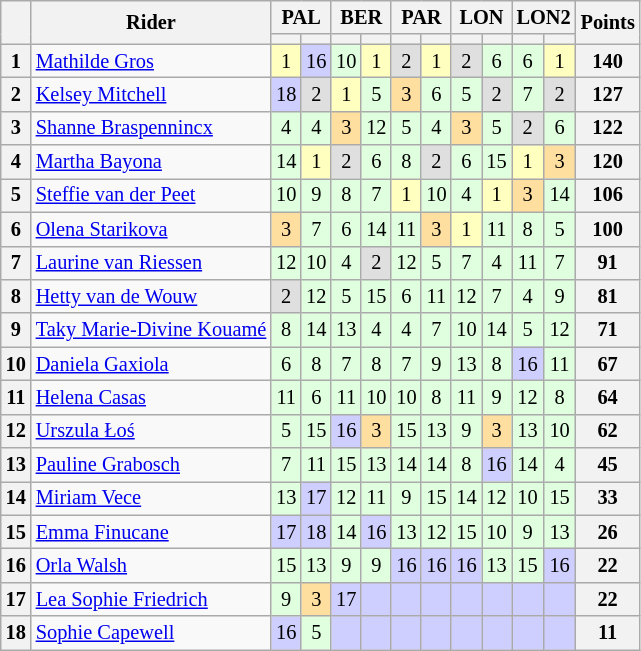<table class="wikitable plainrowheaders" style="font-size:85%; text-align:center">
<tr>
<th rowspan=2 style="vertical-align:middle"></th>
<th rowspan=2 style="vertical-align:middle">Rider</th>
<th colspan=2>PAL<br></th>
<th colspan=2>BER<br></th>
<th colspan=2>PAR<br></th>
<th colspan=2>LON<br></th>
<th colspan=2>LON2<br></th>
<th rowspan=2 style="vertical-align:middle">Points</th>
</tr>
<tr>
<th></th>
<th></th>
<th></th>
<th></th>
<th></th>
<th></th>
<th></th>
<th></th>
<th></th>
<th></th>
</tr>
<tr>
<th>1</th>
<td style="text-align:left"> <a href='#'>Mathilde Gros</a> </td>
<td style="background:#FFFFBF;">1</td>
<td style="background:#cfcfff;">16</td>
<td style="background:#dfffdf;">10</td>
<td style="background:#FFFFBF;">1</td>
<td style="background:#DFDFDF;">2</td>
<td style="background:#FFFFBF;">1</td>
<td style="background:#DFDFDF;">2</td>
<td style="background:#dfffdf;">6</td>
<td style="background:#dfffdf;">6</td>
<td style="background:#FFFFBF;">1</td>
<th>140</th>
</tr>
<tr>
<th>2</th>
<td style="text-align:left"> <a href='#'>Kelsey Mitchell</a></td>
<td style="background:#cfcfff;">18</td>
<td style="background:#DFDFDF;">2</td>
<td style="background:#FFFFBF;">1</td>
<td style="background:#dfffdf;">5</td>
<td style="background:#ffdf9f;">3</td>
<td style="background:#dfffdf;">6</td>
<td style="background:#dfffdf;">5</td>
<td style="background:#DFDFDF;">2</td>
<td style="background:#dfffdf;">7</td>
<td style="background:#DFDFDF;">2</td>
<th>127</th>
</tr>
<tr>
<th>3</th>
<td style="text-align:left"> <a href='#'>Shanne Braspennincx</a></td>
<td style="background:#dfffdf;">4</td>
<td style="background:#dfffdf;">4</td>
<td style="background:#ffdf9f;">3</td>
<td style="background:#dfffdf;">12</td>
<td style="background:#dfffdf;">5</td>
<td style="background:#dfffdf;">4</td>
<td style="background:#ffdf9f;">3</td>
<td style="background:#dfffdf;">5</td>
<td style="background:#DFDFDF;">2</td>
<td style="background:#dfffdf;">6</td>
<th>122</th>
</tr>
<tr>
<th>4</th>
<td style="text-align:left"> <a href='#'>Martha Bayona</a></td>
<td style="background:#dfffdf;">14</td>
<td style="background:#FFFFBF;">1</td>
<td style="background:#DFDFDF;">2</td>
<td style="background:#dfffdf;">6</td>
<td style="background:#dfffdf;">8</td>
<td style="background:#DFDFDF;">2</td>
<td style="background:#dfffdf;">6</td>
<td style="background:#dfffdf;">15</td>
<td style="background:#FFFFBF;">1</td>
<td style="background:#ffdf9f;">3</td>
<th>120</th>
</tr>
<tr>
<th>5</th>
<td style="text-align:left"> <a href='#'>Steffie van der Peet</a></td>
<td style="background:#dfffdf;">10</td>
<td style="background:#dfffdf;">9</td>
<td style="background:#dfffdf;">8</td>
<td style="background:#dfffdf;">7</td>
<td style="background:#FFFFBF;">1</td>
<td style="background:#dfffdf;">10</td>
<td style="background:#dfffdf;">4</td>
<td style="background:#FFFFBF;">1</td>
<td style="background:#ffdf9f;">3</td>
<td style="background:#dfffdf;">14</td>
<th>106</th>
</tr>
<tr>
<th>6</th>
<td style="text-align:left"> <a href='#'>Olena Starikova</a></td>
<td style="background:#ffdf9f;">3</td>
<td style="background:#dfffdf;">7</td>
<td style="background:#dfffdf;">6</td>
<td style="background:#dfffdf;">14</td>
<td style="background:#dfffdf;">11</td>
<td style="background:#ffdf9f;">3</td>
<td style="background:#FFFFBF;">1</td>
<td style="background:#dfffdf;">11</td>
<td style="background:#dfffdf;">8</td>
<td style="background:#dfffdf;">5</td>
<th>100</th>
</tr>
<tr>
<th>7</th>
<td style="text-align:left"> <a href='#'>Laurine van Riessen</a></td>
<td style="background:#dfffdf;">12</td>
<td style="background:#dfffdf;">10</td>
<td style="background:#dfffdf;">4</td>
<td style="background:#DFDFDF;">2</td>
<td style="background:#dfffdf;">12</td>
<td style="background:#dfffdf;">5</td>
<td style="background:#dfffdf;">7</td>
<td style="background:#dfffdf;">4</td>
<td style="background:#dfffdf;">11</td>
<td style="background:#dfffdf;">7</td>
<th>91</th>
</tr>
<tr>
<th>8</th>
<td style="text-align:left"> <a href='#'>Hetty van de Wouw</a></td>
<td style="background:#DFDFDF;">2</td>
<td style="background:#dfffdf;">12</td>
<td style="background:#dfffdf;">5</td>
<td style="background:#dfffdf;">15</td>
<td style="background:#dfffdf;">6</td>
<td style="background:#dfffdf;">11</td>
<td style="background:#dfffdf;">12</td>
<td style="background:#dfffdf;">7</td>
<td style="background:#dfffdf;">4</td>
<td style="background:#dfffdf;">9</td>
<th>81</th>
</tr>
<tr>
<th>9</th>
<td style="text-align:left"> <a href='#'>Taky Marie-Divine Kouamé</a></td>
<td style="background:#dfffdf;">8</td>
<td style="background:#dfffdf;">14</td>
<td style="background:#dfffdf;">13</td>
<td style="background:#dfffdf;">4</td>
<td style="background:#dfffdf;">4</td>
<td style="background:#dfffdf;">7</td>
<td style="background:#dfffdf;">10</td>
<td style="background:#dfffdf;">14</td>
<td style="background:#dfffdf;">5</td>
<td style="background:#dfffdf;">12</td>
<th>71</th>
</tr>
<tr>
<th>10</th>
<td style="text-align:left"> <a href='#'>Daniela Gaxiola</a></td>
<td style="background:#dfffdf;">6</td>
<td style="background:#dfffdf;">8</td>
<td style="background:#dfffdf;">7</td>
<td style="background:#dfffdf;">8</td>
<td style="background:#dfffdf;">7</td>
<td style="background:#dfffdf;">9</td>
<td style="background:#dfffdf;">13</td>
<td style="background:#dfffdf;">8</td>
<td style="background:#cfcfff;">16</td>
<td style="background:#dfffdf;">11</td>
<th>67</th>
</tr>
<tr>
<th>11</th>
<td style="text-align:left"> <a href='#'>Helena Casas</a></td>
<td style="background:#dfffdf;">11</td>
<td style="background:#dfffdf;">6</td>
<td style="background:#dfffdf;">11</td>
<td style="background:#dfffdf;">10</td>
<td style="background:#dfffdf;">10</td>
<td style="background:#dfffdf;">8</td>
<td style="background:#dfffdf;">11</td>
<td style="background:#dfffdf;">9</td>
<td style="background:#dfffdf;">12</td>
<td style="background:#dfffdf;">8</td>
<th>64</th>
</tr>
<tr>
<th>12</th>
<td style="text-align:left"> <a href='#'>Urszula Łoś</a></td>
<td style="background:#dfffdf;">5</td>
<td style="background:#dfffdf;">15</td>
<td style="background:#cfcfff;">16</td>
<td style="background:#ffdf9f;">3</td>
<td style="background:#dfffdf;">15</td>
<td style="background:#dfffdf;">13</td>
<td style="background:#dfffdf;">9</td>
<td style="background:#ffdf9f;">3</td>
<td style="background:#dfffdf;">13</td>
<td style="background:#dfffdf;">10</td>
<th>62</th>
</tr>
<tr>
<th>13</th>
<td style="text-align:left"> <a href='#'>Pauline Grabosch</a></td>
<td style="background:#dfffdf;">7</td>
<td style="background:#dfffdf;">11</td>
<td style="background:#dfffdf;">15</td>
<td style="background:#dfffdf;">13</td>
<td style="background:#dfffdf;">14</td>
<td style="background:#dfffdf;">14</td>
<td style="background:#dfffdf;">8</td>
<td style="background:#cfcfff;">16</td>
<td style="background:#dfffdf;">14</td>
<td style="background:#dfffdf;">4</td>
<th>45</th>
</tr>
<tr>
<th>14</th>
<td style="text-align:left"> <a href='#'>Miriam Vece</a></td>
<td style="background:#dfffdf;">13</td>
<td style="background:#cfcfff;">17</td>
<td style="background:#dfffdf;">12</td>
<td style="background:#dfffdf;">11</td>
<td style="background:#dfffdf;">9</td>
<td style="background:#dfffdf;">15</td>
<td style="background:#dfffdf;">14</td>
<td style="background:#dfffdf;">12</td>
<td style="background:#dfffdf;">10</td>
<td style="background:#dfffdf;">15</td>
<th>33</th>
</tr>
<tr>
<th>15</th>
<td style="text-align:left"> <a href='#'>Emma Finucane</a></td>
<td style="background:#cfcfff;">17</td>
<td style="background:#cfcfff;">18</td>
<td style="background:#dfffdf;">14</td>
<td style="background:#cfcfff;">16</td>
<td style="background:#dfffdf;">13</td>
<td style="background:#dfffdf;">12</td>
<td style="background:#dfffdf;">15</td>
<td style="background:#dfffdf;">10</td>
<td style="background:#dfffdf;">9</td>
<td style="background:#dfffdf;">13</td>
<th>26</th>
</tr>
<tr>
<th>16</th>
<td style="text-align:left"> <a href='#'>Orla Walsh</a></td>
<td style="background:#dfffdf;">15</td>
<td style="background:#dfffdf;">13</td>
<td style="background:#dfffdf;">9</td>
<td style="background:#dfffdf;">9</td>
<td style="background:#cfcfff;">16</td>
<td style="background:#cfcfff;">16</td>
<td style="background:#cfcfff;">16</td>
<td style="background:#dfffdf;">13</td>
<td style="background:#dfffdf;">15</td>
<td style="background:#cfcfff;">16</td>
<th>22</th>
</tr>
<tr>
<th>17</th>
<td style="text-align:left"> <a href='#'>Lea Sophie Friedrich</a></td>
<td style="background:#dfffdf;">9</td>
<td style="background:#ffdf9f;">3</td>
<td style="background:#cfcfff;">17</td>
<td style="background:#cfcfff;"></td>
<td style="background:#cfcfff;"></td>
<td style="background:#cfcfff;"></td>
<td style="background:#cfcfff;"></td>
<td style="background:#cfcfff;"></td>
<td style="background:#cfcfff;"></td>
<td style="background:#cfcfff;"></td>
<th>22</th>
</tr>
<tr>
<th>18</th>
<td style="text-align:left"> <a href='#'>Sophie Capewell</a></td>
<td style="background:#cfcfff;">16</td>
<td style="background:#dfffdf;">5</td>
<td style="background:#cfcfff;"></td>
<td style="background:#cfcfff;"></td>
<td style="background:#cfcfff;"></td>
<td style="background:#cfcfff;"></td>
<td style="background:#cfcfff;"></td>
<td style="background:#cfcfff;"></td>
<td style="background:#cfcfff;"></td>
<td style="background:#cfcfff;"></td>
<th>11</th>
</tr>
</table>
